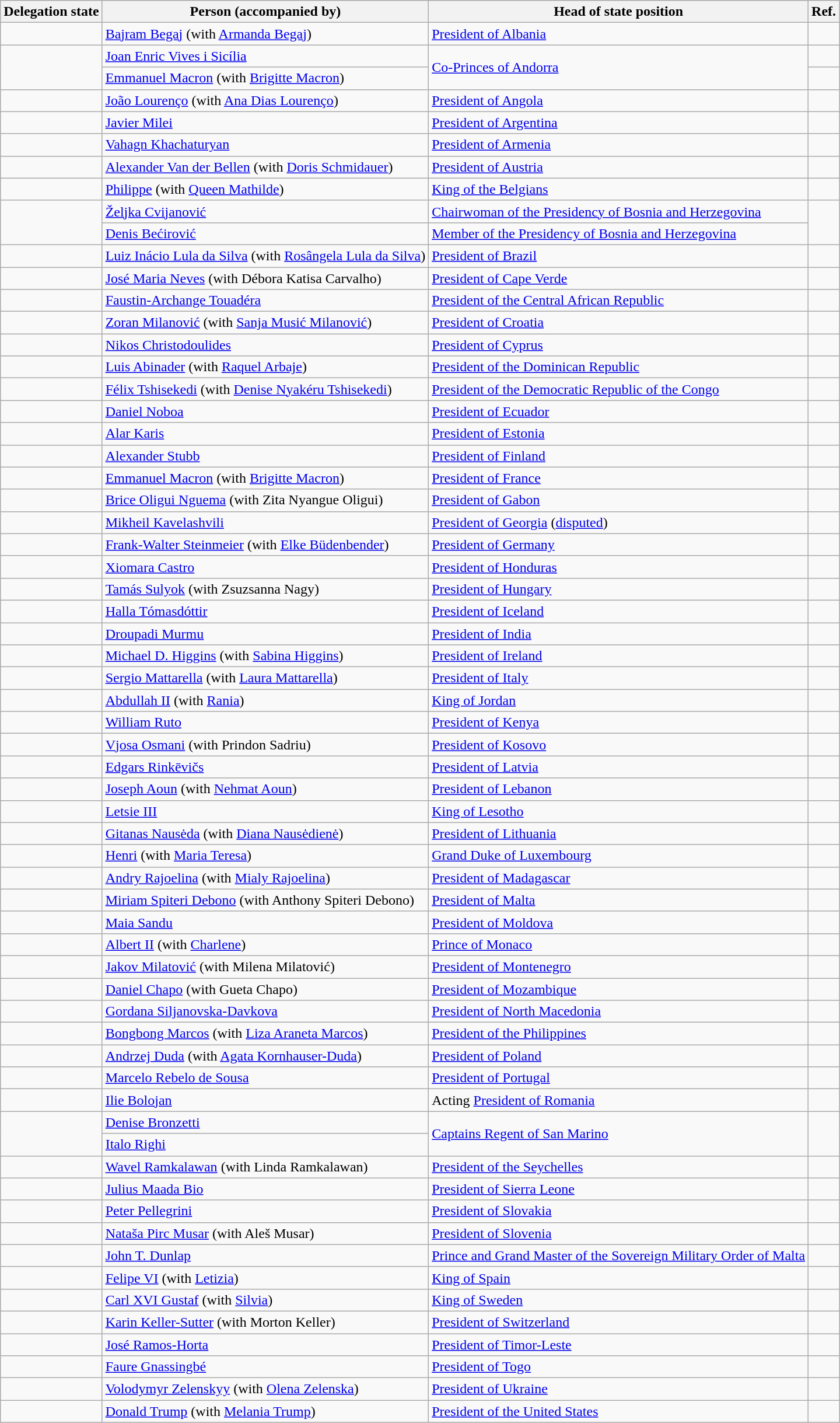<table class="wikitable sticky-header" valign="top">
<tr>
<th>Delegation state</th>
<th>Person (accompanied by)</th>
<th>Head of state position</th>
<th>Ref.</th>
</tr>
<tr>
<td></td>
<td><a href='#'>Bajram Begaj</a> (with <a href='#'>Armanda Begaj</a>)</td>
<td><a href='#'>President of Albania</a></td>
<td></td>
</tr>
<tr>
<td rowspan="2"></td>
<td><a href='#'>Joan Enric Vives i Sicília</a></td>
<td rowspan="2"><a href='#'>Co-Princes of Andorra</a></td>
<td></td>
</tr>
<tr>
<td><a href='#'>Emmanuel Macron</a> (with <a href='#'>Brigitte Macron</a>)</td>
<td></td>
</tr>
<tr>
<td></td>
<td><a href='#'>João Lourenço</a> (with <a href='#'>Ana Dias Lourenço</a>)</td>
<td><a href='#'>President of Angola</a></td>
<td></td>
</tr>
<tr>
<td></td>
<td><a href='#'>Javier Milei</a></td>
<td><a href='#'>President of Argentina</a></td>
<td></td>
</tr>
<tr>
<td></td>
<td><a href='#'>Vahagn Khachaturyan</a></td>
<td><a href='#'>President of Armenia</a></td>
<td></td>
</tr>
<tr>
<td></td>
<td><a href='#'>Alexander Van der Bellen</a> (with <a href='#'>Doris Schmidauer</a>)</td>
<td><a href='#'>President of Austria</a></td>
<td></td>
</tr>
<tr>
<td></td>
<td><a href='#'>Philippe</a> (with <a href='#'>Queen Mathilde</a>)</td>
<td><a href='#'>King of the Belgians</a></td>
<td></td>
</tr>
<tr>
<td rowspan="2"></td>
<td><a href='#'>Željka Cvijanović</a></td>
<td><a href='#'>Chairwoman of the Presidency of Bosnia and Herzegovina</a></td>
<td rowspan="2"></td>
</tr>
<tr>
<td><a href='#'>Denis Bećirović</a></td>
<td><a href='#'>Member of the Presidency of Bosnia and Herzegovina</a></td>
</tr>
<tr>
<td></td>
<td><a href='#'>Luiz Inácio Lula da Silva</a> (with <a href='#'>Rosângela Lula da Silva</a>)</td>
<td><a href='#'>President of Brazil</a></td>
<td></td>
</tr>
<tr>
<td></td>
<td><a href='#'>José Maria Neves</a> (with Débora Katisa Carvalho)</td>
<td><a href='#'>President of Cape Verde</a></td>
<td></td>
</tr>
<tr>
<td></td>
<td><a href='#'>Faustin-Archange Touadéra</a></td>
<td><a href='#'>President of the Central African Republic</a></td>
<td></td>
</tr>
<tr>
<td></td>
<td><a href='#'>Zoran Milanović</a> (with <a href='#'>Sanja Musić Milanović</a>)</td>
<td><a href='#'>President of Croatia</a></td>
<td></td>
</tr>
<tr>
<td></td>
<td><a href='#'>Nikos Christodoulides</a></td>
<td><a href='#'>President of Cyprus</a></td>
<td></td>
</tr>
<tr>
<td></td>
<td><a href='#'>Luis Abinader</a> (with <a href='#'>Raquel Arbaje</a>)</td>
<td><a href='#'>President of the Dominican Republic</a></td>
<td></td>
</tr>
<tr>
<td></td>
<td><a href='#'>Félix Tshisekedi</a> (with <a href='#'>Denise Nyakéru Tshisekedi</a>)</td>
<td><a href='#'>President of the Democratic Republic of the Congo</a></td>
<td></td>
</tr>
<tr>
<td></td>
<td><a href='#'>Daniel Noboa</a></td>
<td><a href='#'>President of Ecuador</a></td>
<td></td>
</tr>
<tr>
<td></td>
<td><a href='#'>Alar Karis</a></td>
<td><a href='#'>President of Estonia</a></td>
<td></td>
</tr>
<tr>
<td></td>
<td><a href='#'>Alexander Stubb</a></td>
<td><a href='#'>President of Finland</a></td>
<td></td>
</tr>
<tr>
<td></td>
<td><a href='#'>Emmanuel Macron</a> (with <a href='#'>Brigitte Macron</a>)</td>
<td><a href='#'>President of France</a></td>
<td></td>
</tr>
<tr>
<td></td>
<td><a href='#'>Brice Oligui Nguema</a> (with Zita Nyangue Oligui)</td>
<td><a href='#'>President of Gabon</a></td>
<td></td>
</tr>
<tr>
<td></td>
<td><a href='#'>Mikheil Kavelashvili</a></td>
<td><a href='#'>President of Georgia</a> (<a href='#'>disputed</a>)</td>
<td></td>
</tr>
<tr>
<td></td>
<td><a href='#'>Frank-Walter Steinmeier</a> (with <a href='#'>Elke Büdenbender</a>)</td>
<td><a href='#'>President of Germany</a></td>
<td></td>
</tr>
<tr>
<td></td>
<td><a href='#'>Xiomara Castro</a></td>
<td><a href='#'>President of Honduras</a></td>
<td></td>
</tr>
<tr>
<td></td>
<td><a href='#'>Tamás Sulyok</a> (with Zsuzsanna Nagy)</td>
<td><a href='#'>President of Hungary</a></td>
<td></td>
</tr>
<tr>
<td></td>
<td><a href='#'>Halla Tómasdóttir</a></td>
<td><a href='#'>President of Iceland</a></td>
<td></td>
</tr>
<tr>
<td></td>
<td><a href='#'>Droupadi Murmu</a></td>
<td><a href='#'>President of India</a></td>
<td></td>
</tr>
<tr>
<td></td>
<td><a href='#'>Michael D. Higgins</a> (with <a href='#'>Sabina Higgins</a>)</td>
<td><a href='#'>President of Ireland</a></td>
<td></td>
</tr>
<tr>
<td></td>
<td><a href='#'>Sergio Mattarella</a> (with <a href='#'>Laura Mattarella</a>)</td>
<td><a href='#'>President of Italy</a></td>
<td></td>
</tr>
<tr>
<td></td>
<td><a href='#'>Abdullah II</a> (with <a href='#'>Rania</a>)</td>
<td><a href='#'>King of Jordan</a></td>
<td></td>
</tr>
<tr>
<td></td>
<td><a href='#'>William Ruto</a></td>
<td><a href='#'>President of Kenya</a></td>
<td></td>
</tr>
<tr>
<td></td>
<td><a href='#'>Vjosa Osmani</a> (with Prindon Sadriu)</td>
<td><a href='#'>President of Kosovo</a></td>
<td></td>
</tr>
<tr>
<td></td>
<td><a href='#'>Edgars Rinkēvičs</a></td>
<td><a href='#'>President of Latvia</a></td>
<td></td>
</tr>
<tr>
<td></td>
<td><a href='#'>Joseph Aoun</a> (with <a href='#'>Nehmat Aoun</a>)</td>
<td><a href='#'>President of Lebanon</a></td>
<td></td>
</tr>
<tr>
<td></td>
<td><a href='#'>Letsie III</a></td>
<td><a href='#'>King of Lesotho</a></td>
<td></td>
</tr>
<tr>
<td></td>
<td><a href='#'>Gitanas Nausėda</a> (with <a href='#'>Diana Nausėdienė</a>)</td>
<td><a href='#'>President of Lithuania</a></td>
<td></td>
</tr>
<tr>
<td></td>
<td><a href='#'>Henri</a> (with <a href='#'>Maria Teresa</a>)</td>
<td><a href='#'>Grand Duke of Luxembourg</a></td>
<td></td>
</tr>
<tr>
<td></td>
<td><a href='#'>Andry Rajoelina</a> (with <a href='#'>Mialy Rajoelina</a>)</td>
<td><a href='#'>President of Madagascar</a></td>
<td></td>
</tr>
<tr>
<td></td>
<td><a href='#'>Miriam Spiteri Debono</a> (with Anthony Spiteri Debono)</td>
<td><a href='#'>President of Malta</a></td>
<td></td>
</tr>
<tr>
<td></td>
<td><a href='#'>Maia Sandu</a></td>
<td><a href='#'>President of Moldova</a></td>
<td></td>
</tr>
<tr>
<td></td>
<td><a href='#'>Albert II</a> (with <a href='#'>Charlene</a>)</td>
<td><a href='#'>Prince of Monaco</a></td>
<td></td>
</tr>
<tr>
<td></td>
<td><a href='#'>Jakov Milatović</a> (with Milena Milatović)</td>
<td><a href='#'>President of Montenegro</a></td>
<td></td>
</tr>
<tr>
<td></td>
<td><a href='#'>Daniel Chapo</a> (with Gueta Chapo)</td>
<td><a href='#'>President of Mozambique</a></td>
<td></td>
</tr>
<tr>
<td></td>
<td><a href='#'>Gordana Siljanovska-Davkova</a></td>
<td><a href='#'>President of North Macedonia</a></td>
<td></td>
</tr>
<tr>
<td></td>
<td><a href='#'>Bongbong Marcos</a> (with <a href='#'>Liza Araneta Marcos</a>)</td>
<td><a href='#'>President of the Philippines</a></td>
<td></td>
</tr>
<tr>
<td></td>
<td><a href='#'>Andrzej Duda</a> (with <a href='#'>Agata Kornhauser-Duda</a>)</td>
<td><a href='#'>President of Poland</a></td>
<td></td>
</tr>
<tr>
<td></td>
<td><a href='#'>Marcelo Rebelo de Sousa</a></td>
<td><a href='#'>President of Portugal</a></td>
<td></td>
</tr>
<tr>
<td></td>
<td><a href='#'>Ilie Bolojan</a></td>
<td>Acting <a href='#'>President of Romania</a></td>
<td></td>
</tr>
<tr>
<td rowspan="2"></td>
<td><a href='#'>Denise Bronzetti</a></td>
<td rowspan="2"><a href='#'>Captains Regent of San Marino</a></td>
<td rowspan="2"></td>
</tr>
<tr>
<td><a href='#'>Italo Righi</a></td>
</tr>
<tr>
<td></td>
<td><a href='#'>Wavel Ramkalawan</a> (with Linda Ramkalawan)</td>
<td><a href='#'>President of the Seychelles</a></td>
<td></td>
</tr>
<tr>
<td></td>
<td><a href='#'>Julius Maada Bio</a></td>
<td><a href='#'>President of Sierra Leone</a></td>
<td></td>
</tr>
<tr>
<td></td>
<td><a href='#'>Peter Pellegrini</a></td>
<td><a href='#'>President of Slovakia</a></td>
<td></td>
</tr>
<tr>
<td></td>
<td><a href='#'>Nataša Pirc Musar</a> (with Aleš Musar)</td>
<td><a href='#'>President of Slovenia</a></td>
<td></td>
</tr>
<tr>
<td></td>
<td><a href='#'>John T. Dunlap</a></td>
<td><a href='#'>Prince and Grand Master of the Sovereign Military Order of Malta</a></td>
<td></td>
</tr>
<tr>
<td></td>
<td><a href='#'>Felipe VI</a> (with <a href='#'>Letizia</a>)</td>
<td><a href='#'>King of Spain</a></td>
<td></td>
</tr>
<tr>
<td></td>
<td><a href='#'>Carl XVI Gustaf</a> (with <a href='#'>Silvia</a>)</td>
<td><a href='#'>King of Sweden</a></td>
<td></td>
</tr>
<tr>
<td></td>
<td><a href='#'>Karin Keller-Sutter</a> (with Morton Keller)</td>
<td><a href='#'>President of Switzerland</a></td>
<td></td>
</tr>
<tr>
<td></td>
<td><a href='#'>José Ramos-Horta</a></td>
<td><a href='#'>President of Timor-Leste</a></td>
<td></td>
</tr>
<tr>
<td></td>
<td><a href='#'>Faure Gnassingbé</a></td>
<td><a href='#'>President of Togo</a></td>
<td></td>
</tr>
<tr>
<td></td>
<td><a href='#'>Volodymyr Zelenskyy</a> (with <a href='#'>Olena Zelenska</a>)</td>
<td><a href='#'>President of Ukraine</a></td>
<td></td>
</tr>
<tr>
<td></td>
<td><a href='#'>Donald Trump</a> (with <a href='#'>Melania Trump</a>)</td>
<td><a href='#'>President of the United States</a></td>
<td></td>
</tr>
</table>
